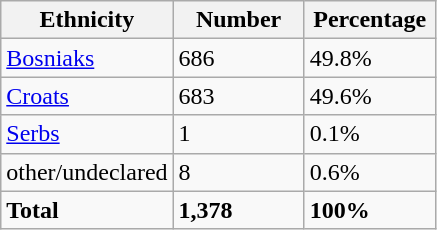<table class="wikitable">
<tr>
<th width="100px">Ethnicity</th>
<th width="80px">Number</th>
<th width="80px">Percentage</th>
</tr>
<tr>
<td><a href='#'>Bosniaks</a></td>
<td>686</td>
<td>49.8%</td>
</tr>
<tr>
<td><a href='#'>Croats</a></td>
<td>683</td>
<td>49.6%</td>
</tr>
<tr>
<td><a href='#'>Serbs</a></td>
<td>1</td>
<td>0.1%</td>
</tr>
<tr>
<td>other/undeclared</td>
<td>8</td>
<td>0.6%</td>
</tr>
<tr>
<td><strong>Total</strong></td>
<td><strong>1,378</strong></td>
<td><strong>100%</strong></td>
</tr>
</table>
